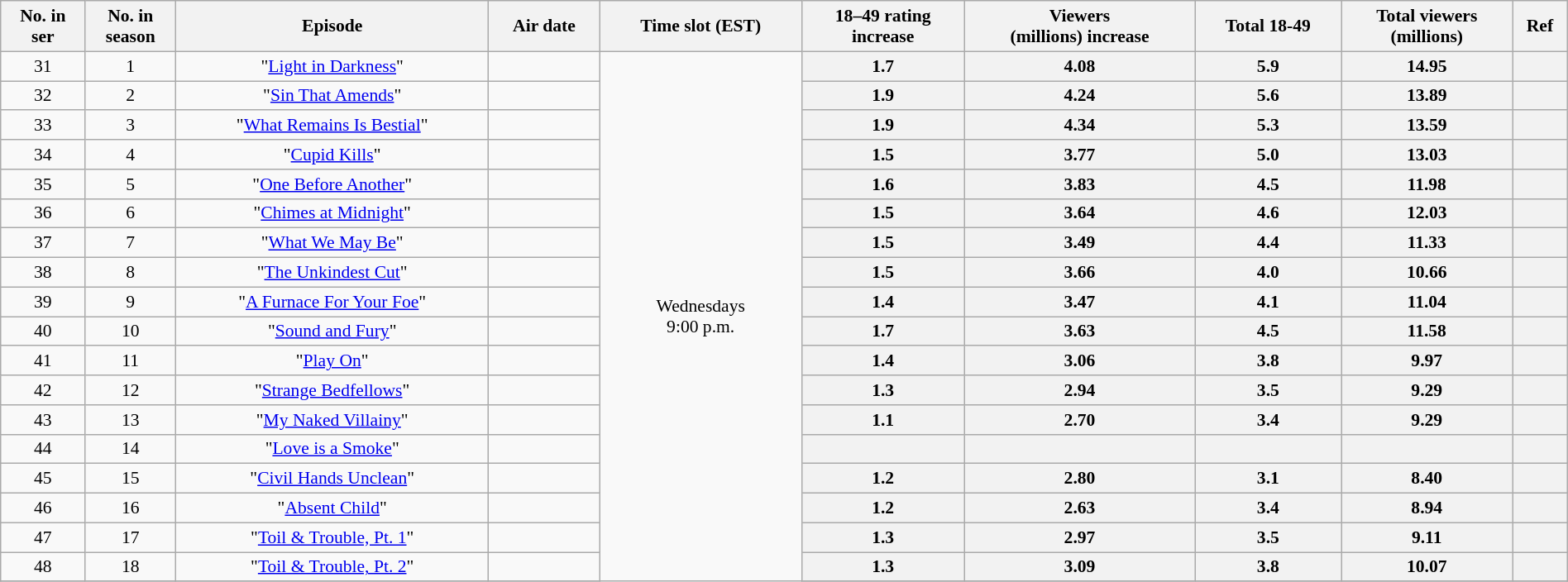<table class="wikitable" style="font-size:90%; text-align:center; width: 100%; margin-left: auto; margin-right: auto;">
<tr>
<th>No. in<br>ser</th>
<th>No. in<br>season</th>
<th>Episode</th>
<th>Air date</th>
<th>Time slot (EST)</th>
<th>18–49 rating<br>increase</th>
<th>Viewers<br>(millions) increase</th>
<th>Total 18-49</th>
<th>Total viewers<br>(millions)</th>
<th>Ref</th>
</tr>
<tr>
<td style="text-align:center">31</td>
<td style="text-align:center">1</td>
<td>"<a href='#'>Light in Darkness</a>"</td>
<td></td>
<td style="text-align:center" rowspan=22>Wednesdays<br>9:00 p.m.</td>
<th>1.7</th>
<th>4.08</th>
<th>5.9</th>
<th>14.95</th>
<th></th>
</tr>
<tr>
<td style="text-align:center">32</td>
<td style="text-align:center">2</td>
<td>"<a href='#'>Sin That Amends</a>"</td>
<td></td>
<th>1.9</th>
<th>4.24</th>
<th>5.6</th>
<th>13.89</th>
<th></th>
</tr>
<tr>
<td style="text-align:center">33</td>
<td style="text-align:center">3</td>
<td>"<a href='#'>What Remains Is Bestial</a>"</td>
<td></td>
<th>1.9</th>
<th>4.34</th>
<th>5.3</th>
<th>13.59</th>
<th></th>
</tr>
<tr>
<td style="text-align:center">34</td>
<td style="text-align:center">4</td>
<td>"<a href='#'>Cupid Kills</a>"</td>
<td></td>
<th>1.5</th>
<th>3.77</th>
<th>5.0</th>
<th>13.03</th>
<th></th>
</tr>
<tr>
<td style="text-align:center">35</td>
<td style="text-align:center">5</td>
<td>"<a href='#'>One Before Another</a>"</td>
<td></td>
<th>1.6</th>
<th>3.83</th>
<th>4.5</th>
<th>11.98</th>
<th></th>
</tr>
<tr>
<td style="text-align:center">36</td>
<td style="text-align:center">6</td>
<td>"<a href='#'>Chimes at Midnight</a>"</td>
<td></td>
<th>1.5</th>
<th>3.64</th>
<th>4.6</th>
<th>12.03</th>
<th></th>
</tr>
<tr>
<td style="text-align:center">37</td>
<td style="text-align:center">7</td>
<td>"<a href='#'>What We May Be</a>"</td>
<td></td>
<th>1.5</th>
<th>3.49</th>
<th>4.4</th>
<th>11.33</th>
<th></th>
</tr>
<tr>
<td style="text-align:center">38</td>
<td style="text-align:center">8</td>
<td>"<a href='#'>The Unkindest Cut</a>"</td>
<td></td>
<th>1.5</th>
<th>3.66</th>
<th>4.0</th>
<th>10.66</th>
<th></th>
</tr>
<tr>
<td style="text-align:center">39</td>
<td style="text-align:center">9</td>
<td>"<a href='#'>A Furnace For Your Foe</a>"</td>
<td></td>
<th>1.4</th>
<th>3.47</th>
<th>4.1</th>
<th>11.04</th>
<th></th>
</tr>
<tr>
<td style="text-align:center">40</td>
<td style="text-align:center">10</td>
<td>"<a href='#'>Sound and Fury</a>"</td>
<td></td>
<th>1.7</th>
<th>3.63</th>
<th>4.5</th>
<th>11.58</th>
<th></th>
</tr>
<tr>
<td style="text-align:center">41</td>
<td style="text-align:center">11</td>
<td>"<a href='#'>Play On</a>"</td>
<td></td>
<th>1.4</th>
<th>3.06</th>
<th>3.8</th>
<th>9.97</th>
<th></th>
</tr>
<tr>
<td style="text-align:center">42</td>
<td style="text-align:center">12</td>
<td>"<a href='#'>Strange Bedfellows</a>"</td>
<td></td>
<th>1.3</th>
<th>2.94</th>
<th>3.5</th>
<th>9.29</th>
<th></th>
</tr>
<tr>
<td style="text-align:center">43</td>
<td style="text-align:center">13</td>
<td>"<a href='#'>My Naked Villainy</a>"</td>
<td></td>
<th>1.1</th>
<th>2.70</th>
<th>3.4</th>
<th>9.29</th>
<th></th>
</tr>
<tr>
<td style="text-align:center">44</td>
<td style="text-align:center">14</td>
<td>"<a href='#'>Love is a Smoke</a>"</td>
<td></td>
<th></th>
<th></th>
<th></th>
<th></th>
<th></th>
</tr>
<tr>
<td style="text-align:center">45</td>
<td style="text-align:center">15</td>
<td>"<a href='#'>Civil Hands Unclean</a>"</td>
<td></td>
<th>1.2</th>
<th>2.80</th>
<th>3.1</th>
<th>8.40</th>
<th></th>
</tr>
<tr>
<td style="text-align:center">46</td>
<td style="text-align:center">16</td>
<td>"<a href='#'>Absent Child</a>"</td>
<td></td>
<th>1.2</th>
<th>2.63</th>
<th>3.4</th>
<th>8.94</th>
<th></th>
</tr>
<tr>
<td style="text-align:center">47</td>
<td style="text-align:center">17</td>
<td>"<a href='#'>Toil & Trouble, Pt. 1</a>"</td>
<td></td>
<th>1.3</th>
<th>2.97</th>
<th>3.5</th>
<th>9.11</th>
<th></th>
</tr>
<tr>
<td style="text-align:center">48</td>
<td style="text-align:center">18</td>
<td>"<a href='#'>Toil & Trouble, Pt. 2</a>"</td>
<td></td>
<th>1.3</th>
<th>3.09</th>
<th>3.8</th>
<th>10.07</th>
<th></th>
</tr>
<tr>
</tr>
</table>
